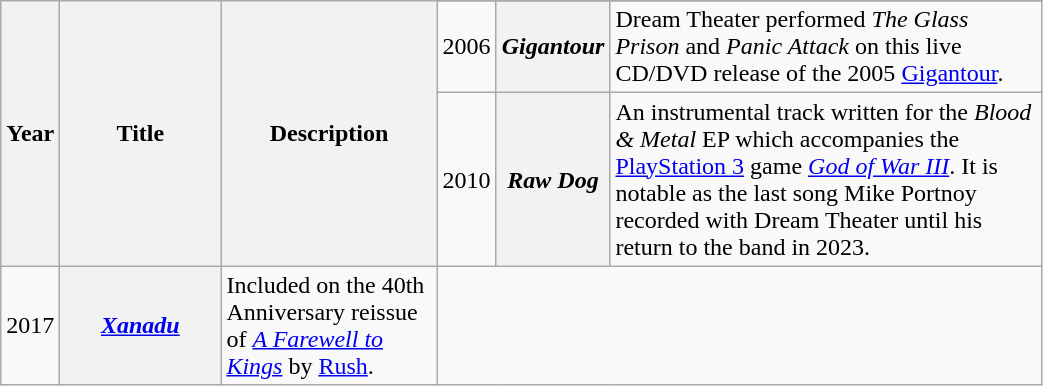<table class="wikitable sortable plainrowheaders" width=55%>
<tr>
<th scope="col" rowspan="3">Year</th>
<th scope="col" rowspan="3" width="100">Title</th>
<th scope="col" rowspan="3">Description</th>
</tr>
<tr>
<td>2006</td>
<th scope="row"><em>Gigantour</em></th>
<td>Dream Theater performed <em>The Glass Prison</em> and <em>Panic Attack</em> on this live CD/DVD release of the 2005 <a href='#'>Gigantour</a>.</td>
</tr>
<tr>
<td>2010</td>
<th scope="row"><em>Raw Dog</em></th>
<td>An instrumental track written for the <em>Blood & Metal</em> EP which accompanies the <a href='#'>PlayStation 3</a> game <em><a href='#'>God of War III</a></em>. It is notable as the last song Mike Portnoy recorded with Dream Theater until his return to the band in 2023.</td>
</tr>
<tr>
<td>2017</td>
<th scope="row"><em><a href='#'>Xanadu</a></em></th>
<td>Included on the 40th Anniversary reissue of <em><a href='#'>A Farewell to Kings</a></em> by <a href='#'>Rush</a>.</td>
</tr>
</table>
